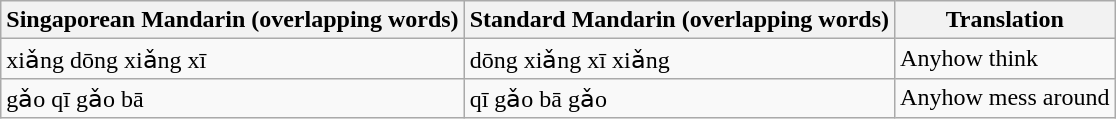<table class=wikitable>
<tr>
<th>Singaporean Mandarin (overlapping words)</th>
<th>Standard Mandarin (overlapping words)</th>
<th>Translation</th>
</tr>
<tr>
<td> xiǎng dōng xiǎng xī</td>
<td> dōng xiǎng xī xiǎng</td>
<td>Anyhow think</td>
</tr>
<tr>
<td> gǎo qī gǎo bā</td>
<td> qī gǎo bā gǎo</td>
<td>Anyhow mess around</td>
</tr>
</table>
